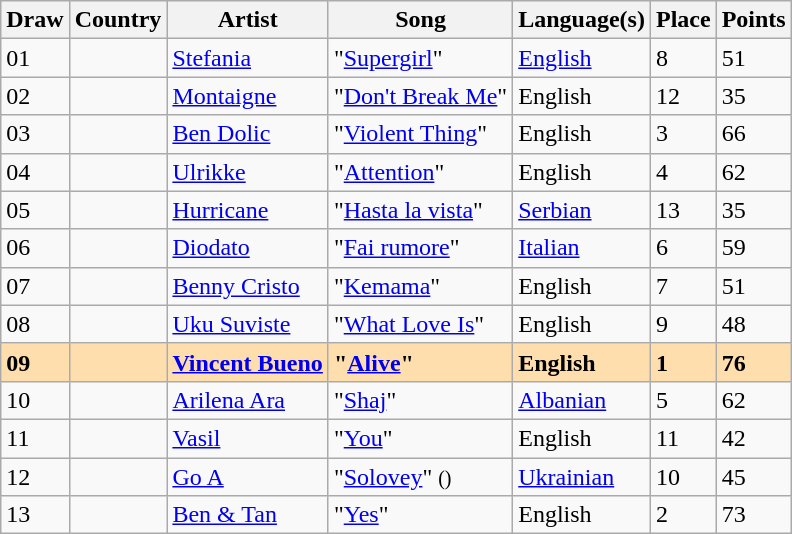<table class="sortable wikitable">
<tr>
<th>Draw</th>
<th>Country</th>
<th>Artist</th>
<th>Song</th>
<th>Language(s)</th>
<th>Place</th>
<th>Points</th>
</tr>
<tr>
<td>01</td>
<td></td>
<td><a href='#'>Stefania</a></td>
<td>"<a href='#'>Supergirl</a>"</td>
<td><a href='#'>English</a></td>
<td>8</td>
<td>51</td>
</tr>
<tr>
<td>02</td>
<td></td>
<td><a href='#'>Montaigne</a></td>
<td>"<a href='#'>Don't Break Me</a>"</td>
<td>English</td>
<td>12</td>
<td>35</td>
</tr>
<tr>
<td>03</td>
<td></td>
<td><a href='#'>Ben Dolic</a></td>
<td>"<a href='#'>Violent Thing</a>"</td>
<td>English</td>
<td>3</td>
<td>66</td>
</tr>
<tr>
<td>04</td>
<td></td>
<td><a href='#'>Ulrikke</a></td>
<td>"<a href='#'>Attention</a>"</td>
<td>English</td>
<td>4</td>
<td>62</td>
</tr>
<tr>
<td>05</td>
<td></td>
<td><a href='#'>Hurricane</a></td>
<td>"<a href='#'>Hasta la vista</a>"</td>
<td><a href='#'>Serbian</a></td>
<td>13</td>
<td>35</td>
</tr>
<tr>
<td>06</td>
<td></td>
<td><a href='#'>Diodato</a></td>
<td>"<a href='#'>Fai rumore</a>"</td>
<td><a href='#'>Italian</a></td>
<td>6</td>
<td>59</td>
</tr>
<tr>
<td>07</td>
<td></td>
<td><a href='#'>Benny Cristo</a></td>
<td>"<a href='#'>Kemama</a>"</td>
<td>English</td>
<td>7</td>
<td>51</td>
</tr>
<tr>
<td>08</td>
<td></td>
<td><a href='#'>Uku Suviste</a></td>
<td>"<a href='#'>What Love Is</a>"</td>
<td>English</td>
<td>9</td>
<td>48</td>
</tr>
<tr style="background: navajowhite; font-weight: bold;">
<td>09</td>
<td></td>
<td><a href='#'>Vincent Bueno</a></td>
<td>"<a href='#'>Alive</a>"</td>
<td>English</td>
<td>1</td>
<td>76</td>
</tr>
<tr>
<td>10</td>
<td></td>
<td><a href='#'>Arilena Ara</a></td>
<td>"<a href='#'>Shaj</a>"</td>
<td><a href='#'>Albanian</a></td>
<td>5</td>
<td>62</td>
</tr>
<tr>
<td>11</td>
<td></td>
<td><a href='#'>Vasil</a></td>
<td>"<a href='#'>You</a>"</td>
<td>English</td>
<td>11</td>
<td>42</td>
</tr>
<tr>
<td>12</td>
<td></td>
<td><a href='#'>Go A</a></td>
<td>"<a href='#'>Solovey</a>" <small>()</small></td>
<td><a href='#'>Ukrainian</a></td>
<td>10</td>
<td>45</td>
</tr>
<tr>
<td>13</td>
<td></td>
<td><a href='#'>Ben & Tan</a></td>
<td>"<a href='#'>Yes</a>"</td>
<td>English</td>
<td>2</td>
<td>73</td>
</tr>
</table>
